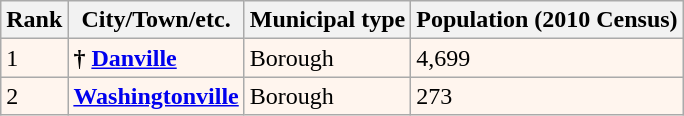<table class="wikitable sortable">
<tr>
<th>Rank</th>
<th>City/Town/etc.</th>
<th>Municipal type</th>
<th>Population (2010 Census)</th>
</tr>
<tr style="background-color:#FFF5EE;">
<td>1</td>
<td><strong>†</strong> <strong><a href='#'>Danville</a></strong></td>
<td>Borough</td>
<td>4,699</td>
</tr>
<tr style="background-color:#FFF5EE;">
<td>2</td>
<td><strong><a href='#'>Washingtonville</a></strong></td>
<td>Borough</td>
<td>273</td>
</tr>
</table>
